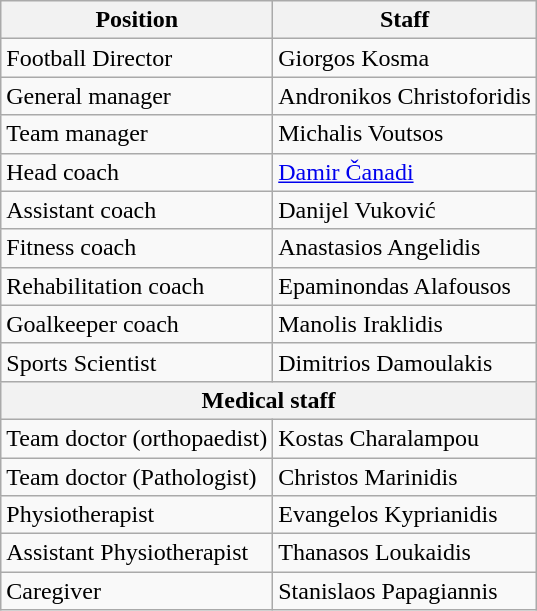<table class="wikitable" style="text-align: center">
<tr>
<th align=left>Position</th>
<th align=left>Staff</th>
</tr>
<tr>
<td align=left>Football Director</td>
<td align=left> Giorgos Kosma</td>
</tr>
<tr>
<td align=left>General manager</td>
<td align=left> Andronikos Christoforidis</td>
</tr>
<tr>
<td align=left>Team manager</td>
<td align=left> Michalis Voutsos</td>
</tr>
<tr>
<td align=left>Head coach</td>
<td align=left> <a href='#'>Damir Čanadi</a></td>
</tr>
<tr>
<td align=left>Assistant coach</td>
<td align=left> Danijel Vuković</td>
</tr>
<tr>
<td align=left>Fitness coach</td>
<td align=left> Anastasios Angelidis</td>
</tr>
<tr>
<td align=left>Rehabilitation coach</td>
<td align=left> Epaminondas Alafousos</td>
</tr>
<tr>
<td align=left>Goalkeeper coach</td>
<td align=left> Manolis Iraklidis</td>
</tr>
<tr>
<td align=left>Sports Scientist</td>
<td align=left> Dimitrios Damoulakis</td>
</tr>
<tr>
<th colspan="2">Medical staff</th>
</tr>
<tr>
<td align=left>Team doctor (orthopaedist)</td>
<td align=left> Kostas Charalampou</td>
</tr>
<tr>
<td align=left>Team doctor (Pathologist)</td>
<td align=left> Christos Marinidis</td>
</tr>
<tr>
<td align=left>Physiotherapist</td>
<td align=left> Evangelos Kyprianidis</td>
</tr>
<tr>
<td align=left>Assistant Physiotherapist</td>
<td align=left> Thanasos Loukaidis</td>
</tr>
<tr>
<td align=left>Caregiver</td>
<td align=left> Stanislaos Papagiannis</td>
</tr>
</table>
